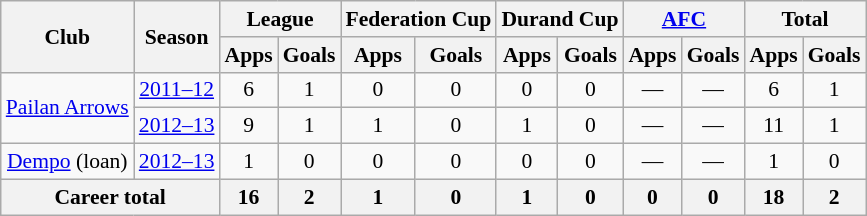<table class="wikitable" style="font-size:90%; text-align:center;">
<tr>
<th rowspan="2">Club</th>
<th rowspan="2">Season</th>
<th colspan="2">League</th>
<th colspan="2">Federation Cup</th>
<th colspan="2">Durand Cup</th>
<th colspan="2"><a href='#'>AFC</a></th>
<th colspan="2">Total</th>
</tr>
<tr>
<th>Apps</th>
<th>Goals</th>
<th>Apps</th>
<th>Goals</th>
<th>Apps</th>
<th>Goals</th>
<th>Apps</th>
<th>Goals</th>
<th>Apps</th>
<th>Goals</th>
</tr>
<tr>
<td rowspan="2"><a href='#'>Pailan Arrows</a></td>
<td><a href='#'>2011–12</a></td>
<td>6</td>
<td>1</td>
<td>0</td>
<td>0</td>
<td>0</td>
<td>0</td>
<td>—</td>
<td>—</td>
<td>6</td>
<td>1</td>
</tr>
<tr>
<td><a href='#'>2012–13</a></td>
<td>9</td>
<td>1</td>
<td>1</td>
<td>0</td>
<td>1</td>
<td>0</td>
<td>—</td>
<td>—</td>
<td>11</td>
<td>1</td>
</tr>
<tr>
<td rowspan="1"><a href='#'>Dempo</a> (loan)</td>
<td><a href='#'>2012–13</a></td>
<td>1</td>
<td>0</td>
<td>0</td>
<td>0</td>
<td>0</td>
<td>0</td>
<td>—</td>
<td>—</td>
<td>1</td>
<td>0</td>
</tr>
<tr>
<th colspan="2">Career total</th>
<th>16</th>
<th>2</th>
<th>1</th>
<th>0</th>
<th>1</th>
<th>0</th>
<th>0</th>
<th>0</th>
<th>18</th>
<th>2</th>
</tr>
</table>
